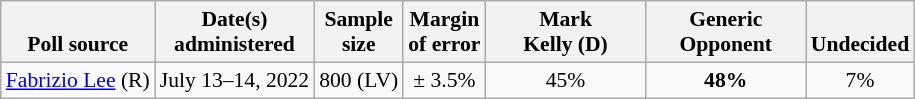<table class="wikitable" style="font-size:90%;text-align:center;">
<tr style="vertical-align:bottom">
<th>Poll source</th>
<th>Date(s)<br>administered</th>
<th>Sample<br>size</th>
<th>Margin<br>of error</th>
<th style="width:100px;">Mark<br>Kelly (D)</th>
<th style="width:100px;">Generic<br>Opponent</th>
<th>Undecided</th>
</tr>
<tr>
<td style="text-align:left;"><a href='#'>Fabrizio Lee</a> (R)</td>
<td>July 13–14, 2022</td>
<td>800 (LV)</td>
<td>± 3.5%</td>
<td>45%</td>
<td><strong>48%</strong></td>
<td>7%</td>
</tr>
</table>
